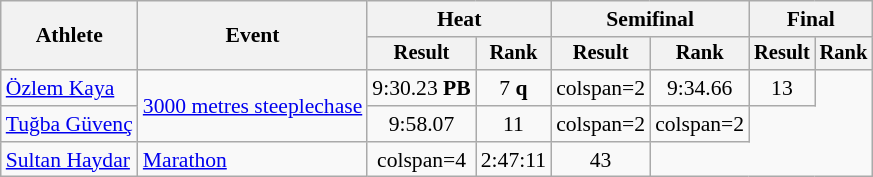<table class="wikitable" style="font-size:90%">
<tr>
<th rowspan="2">Athlete</th>
<th rowspan="2">Event</th>
<th colspan="2">Heat</th>
<th colspan="2">Semifinal</th>
<th colspan="2">Final</th>
</tr>
<tr style="font-size:95%">
<th>Result</th>
<th>Rank</th>
<th>Result</th>
<th>Rank</th>
<th>Result</th>
<th>Rank</th>
</tr>
<tr style=text-align:center>
<td style=text-align:left><a href='#'>Özlem Kaya</a></td>
<td style=text-align:left rowspan=2><a href='#'>3000 metres steeplechase</a></td>
<td>9:30.23 <strong>PB</strong></td>
<td>7 <strong>q</strong></td>
<td>colspan=2 </td>
<td>9:34.66</td>
<td>13</td>
</tr>
<tr style=text-align:center>
<td style=text-align:left><a href='#'>Tuğba Güvenç</a></td>
<td>9:58.07</td>
<td>11</td>
<td>colspan=2 </td>
<td>colspan=2 </td>
</tr>
<tr style=text-align:center>
<td style=text-align:left><a href='#'>Sultan Haydar</a></td>
<td style=text-align:left><a href='#'>Marathon</a></td>
<td>colspan=4 </td>
<td>2:47:11</td>
<td>43</td>
</tr>
</table>
